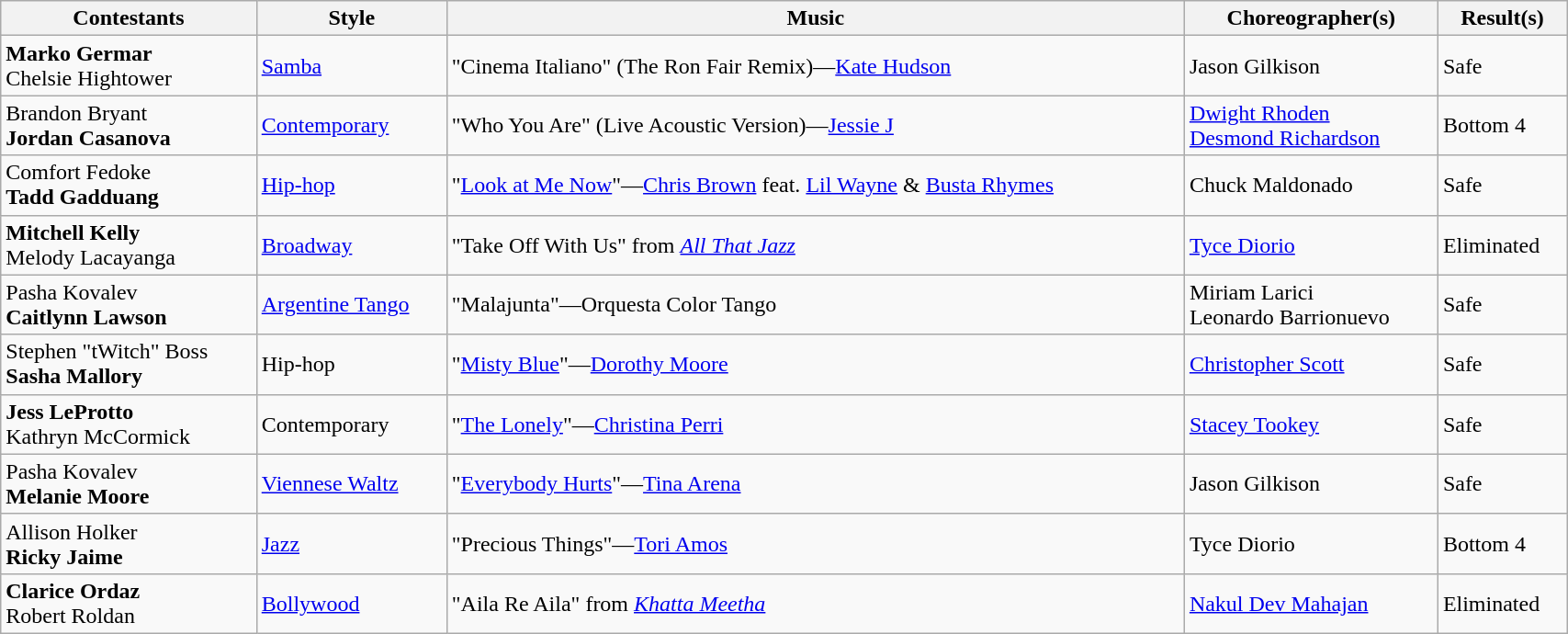<table class="wikitable" style="width:90%;">
<tr>
<th>Contestants</th>
<th>Style</th>
<th>Music</th>
<th>Choreographer(s)</th>
<th>Result(s)</th>
</tr>
<tr>
<td><strong>Marko Germar</strong><br>Chelsie Hightower</td>
<td><a href='#'>Samba</a></td>
<td>"Cinema Italiano" (The Ron Fair Remix)—<a href='#'>Kate Hudson</a></td>
<td>Jason Gilkison</td>
<td>Safe</td>
</tr>
<tr>
<td>Brandon Bryant<br><strong>Jordan Casanova</strong></td>
<td><a href='#'>Contemporary</a></td>
<td>"Who You Are" (Live Acoustic Version)—<a href='#'>Jessie J</a></td>
<td><a href='#'>Dwight Rhoden</a><br><a href='#'>Desmond Richardson</a></td>
<td>Bottom 4</td>
</tr>
<tr>
<td>Comfort Fedoke<br><strong>Tadd Gadduang</strong></td>
<td><a href='#'>Hip-hop</a></td>
<td>"<a href='#'>Look at Me Now</a>"—<a href='#'>Chris Brown</a> feat. <a href='#'>Lil Wayne</a> & <a href='#'>Busta Rhymes</a></td>
<td>Chuck Maldonado</td>
<td>Safe</td>
</tr>
<tr>
<td><strong>Mitchell Kelly</strong><br>Melody Lacayanga</td>
<td><a href='#'>Broadway</a></td>
<td>"Take Off With Us" from <em><a href='#'>All That Jazz</a></em></td>
<td><a href='#'>Tyce Diorio</a></td>
<td>Eliminated</td>
</tr>
<tr>
<td>Pasha Kovalev<br><strong>Caitlynn Lawson</strong></td>
<td><a href='#'>Argentine Tango</a></td>
<td>"Malajunta"—Orquesta Color Tango</td>
<td>Miriam Larici<br>Leonardo Barrionuevo</td>
<td>Safe</td>
</tr>
<tr>
<td>Stephen "tWitch" Boss<br><strong>Sasha Mallory</strong></td>
<td>Hip-hop</td>
<td>"<a href='#'>Misty Blue</a>"—<a href='#'>Dorothy Moore</a></td>
<td><a href='#'>Christopher Scott</a></td>
<td>Safe</td>
</tr>
<tr>
<td><strong>Jess LeProtto</strong><br>Kathryn McCormick</td>
<td>Contemporary</td>
<td>"<a href='#'>The Lonely</a>"—<a href='#'>Christina Perri</a></td>
<td><a href='#'>Stacey Tookey</a></td>
<td>Safe</td>
</tr>
<tr>
<td>Pasha Kovalev<br><strong>Melanie Moore</strong></td>
<td><a href='#'>Viennese Waltz</a></td>
<td>"<a href='#'>Everybody Hurts</a>"—<a href='#'>Tina Arena</a></td>
<td>Jason Gilkison</td>
<td>Safe</td>
</tr>
<tr>
<td>Allison Holker<br><strong>Ricky Jaime</strong></td>
<td><a href='#'>Jazz</a></td>
<td>"Precious Things"—<a href='#'>Tori Amos</a></td>
<td>Tyce Diorio</td>
<td>Bottom 4</td>
</tr>
<tr>
<td><strong>Clarice Ordaz</strong><br>Robert Roldan</td>
<td><a href='#'>Bollywood</a></td>
<td>"Aila Re Aila" from <em><a href='#'>Khatta Meetha</a></em></td>
<td><a href='#'>Nakul Dev Mahajan</a></td>
<td>Eliminated</td>
</tr>
</table>
